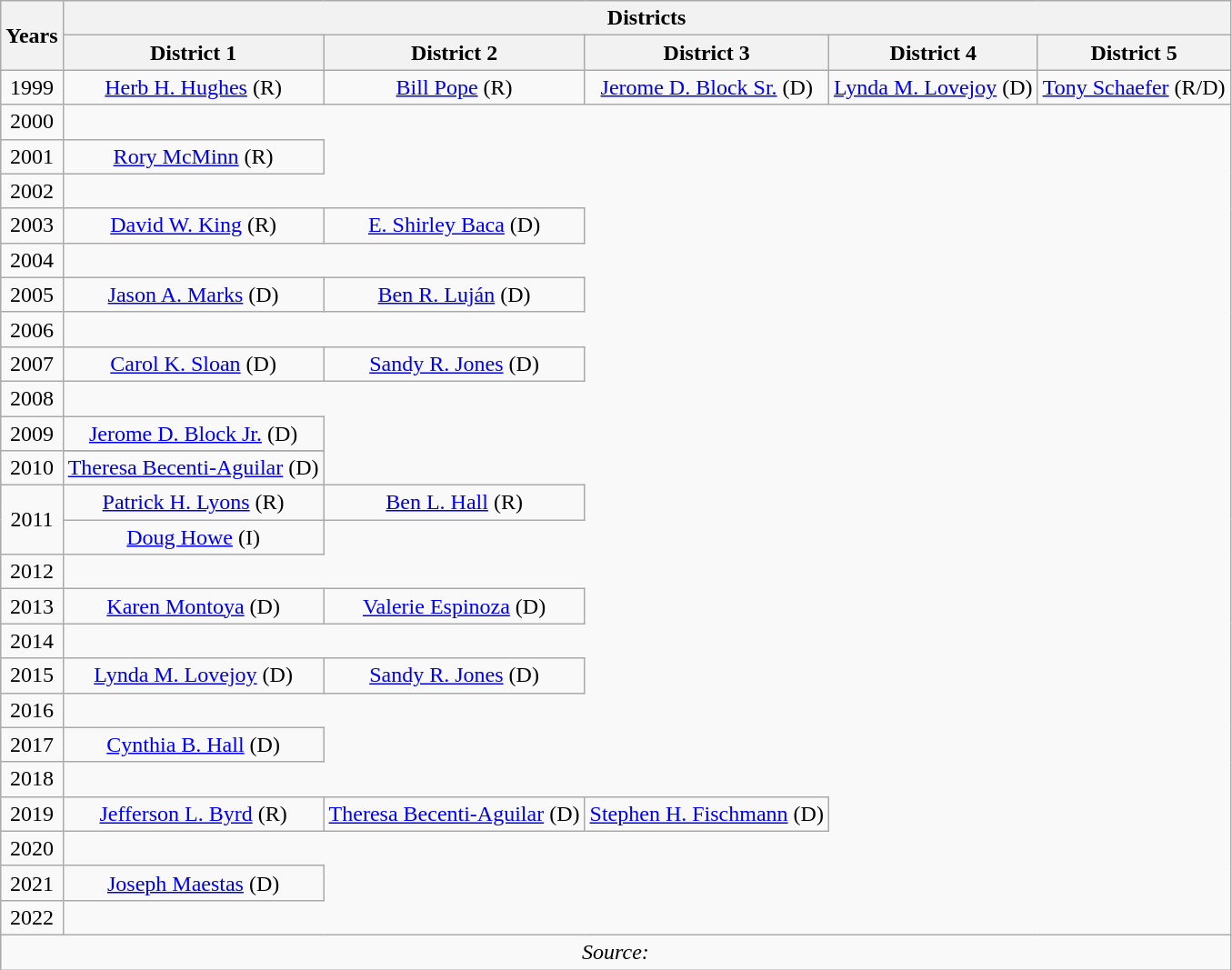<table class=wikitable style="text-align:center">
<tr>
<th rowspan=2>Years</th>
<th colspan=7>Districts</th>
</tr>
<tr>
<th>District 1</th>
<th>District 2</th>
<th>District 3</th>
<th>District 4</th>
<th>District 5</th>
</tr>
<tr>
<td>1999</td>
<td><a href='#'>Herb H. Hughes</a> (R)</td>
<td><a href='#'>Bill Pope</a> (R)</td>
<td><a href='#'>Jerome D. Block Sr.</a> (D)</td>
<td><a href='#'>Lynda M. Lovejoy</a> (D)</td>
<td><a href='#'>Tony Schaefer</a> (R/D)</td>
</tr>
<tr>
<td>2000</td>
</tr>
<tr>
<td rowspan=2>2001</td>
</tr>
<tr>
<td><a href='#'>Rory McMinn</a> (R)</td>
</tr>
<tr>
<td>2002</td>
</tr>
<tr>
<td>2003</td>
<td><a href='#'>David W. King</a> (R)</td>
<td><a href='#'>E. Shirley Baca</a> (D)</td>
</tr>
<tr>
<td>2004</td>
</tr>
<tr>
<td>2005</td>
<td><a href='#'>Jason A. Marks</a> (D)</td>
<td><a href='#'>Ben R. Luján</a> (D)</td>
</tr>
<tr>
<td>2006</td>
</tr>
<tr>
<td>2007</td>
<td><a href='#'>Carol K. Sloan</a> (D)</td>
<td><a href='#'>Sandy R. Jones</a> (D)</td>
</tr>
<tr>
<td>2008</td>
</tr>
<tr>
<td>2009</td>
<td><a href='#'>Jerome D. Block Jr.</a> (D)</td>
</tr>
<tr>
<td rowspan=2>2010</td>
</tr>
<tr>
<td><a href='#'>Theresa Becenti-Aguilar</a> (D)</td>
</tr>
<tr>
<td rowspan=2>2011</td>
<td><a href='#'>Patrick H. Lyons</a> (R)</td>
<td><a href='#'>Ben L. Hall</a> (R)</td>
</tr>
<tr>
<td><a href='#'>Doug Howe</a> (I)</td>
</tr>
<tr>
<td>2012</td>
</tr>
<tr>
<td>2013</td>
<td><a href='#'>Karen Montoya</a> (D)</td>
<td><a href='#'>Valerie Espinoza</a> (D)</td>
</tr>
<tr>
<td>2014</td>
</tr>
<tr>
<td>2015</td>
<td><a href='#'>Lynda M. Lovejoy</a> (D)</td>
<td><a href='#'>Sandy R. Jones</a> (D)</td>
</tr>
<tr>
<td>2016</td>
</tr>
<tr>
<td>2017</td>
<td><a href='#'>Cynthia B. Hall</a> (D)</td>
</tr>
<tr>
<td>2018</td>
</tr>
<tr>
<td>2019</td>
<td><a href='#'>Jefferson L. Byrd</a> (R)</td>
<td><a href='#'>Theresa Becenti-Aguilar</a> (D)</td>
<td><a href='#'>Stephen H. Fischmann</a> (D)</td>
</tr>
<tr>
<td>2020</td>
</tr>
<tr>
<td>2021</td>
<td><a href='#'>Joseph Maestas</a> (D)</td>
</tr>
<tr>
<td>2022</td>
</tr>
<tr>
<td colspan="6" style="text-align:center;"><em>Source:</em></td>
</tr>
</table>
